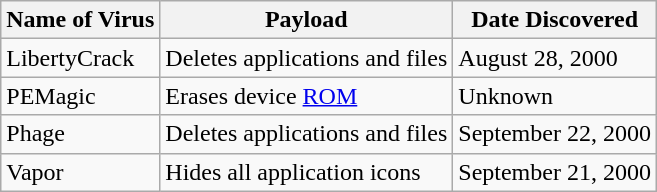<table class="wikitable">
<tr>
<th>Name of Virus</th>
<th>Payload</th>
<th>Date Discovered</th>
</tr>
<tr>
<td>LibertyCrack</td>
<td>Deletes applications and files</td>
<td>August 28, 2000</td>
</tr>
<tr>
<td>PEMagic</td>
<td>Erases device <a href='#'>ROM</a></td>
<td>Unknown</td>
</tr>
<tr>
<td>Phage</td>
<td>Deletes applications and files</td>
<td>September 22, 2000</td>
</tr>
<tr>
<td>Vapor</td>
<td>Hides all application icons</td>
<td>September 21, 2000</td>
</tr>
</table>
